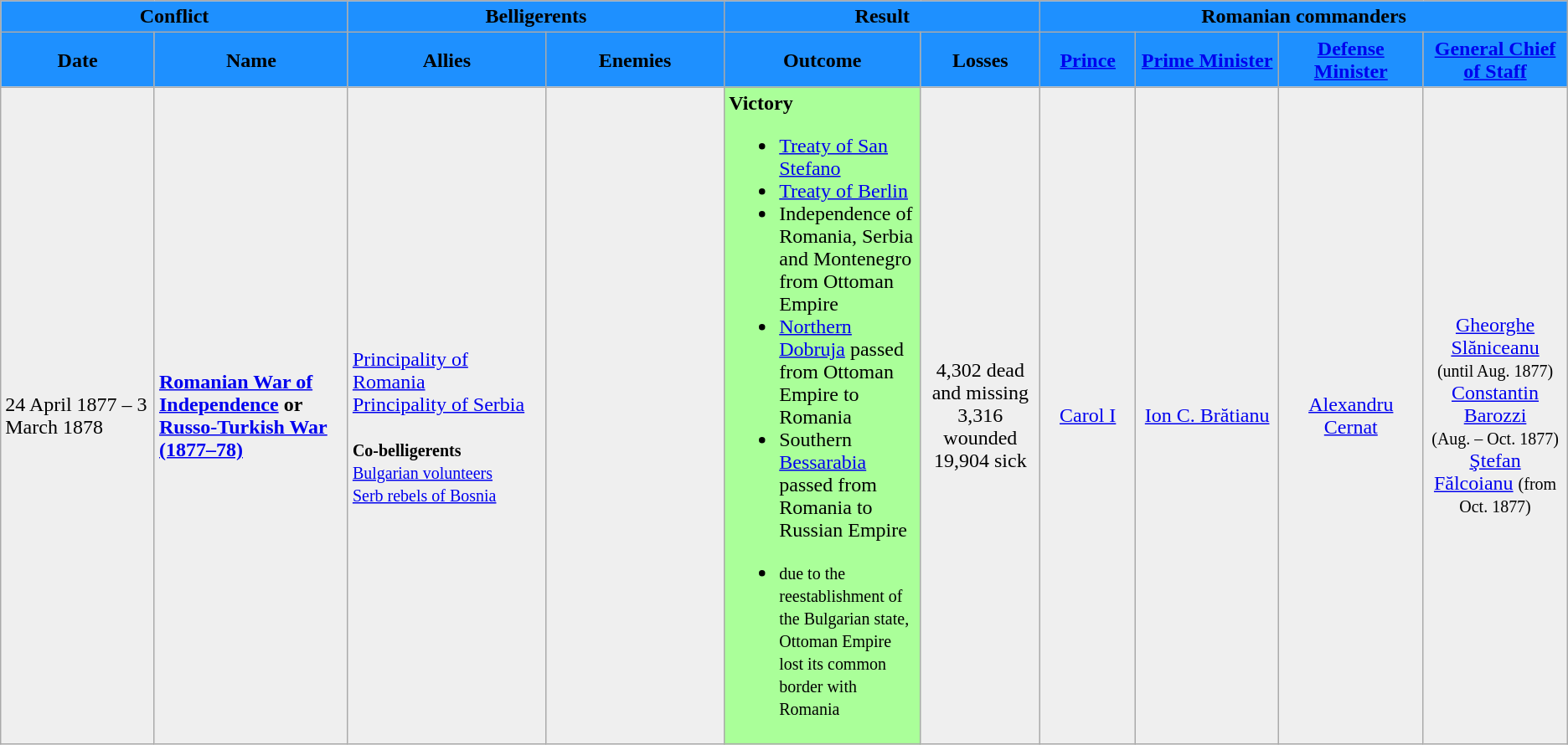<table class="wikitable">
<tr>
<th colspan="2" style="background:#1e90ff"><span>Conflict</span></th>
<th style="background:#1e90ff" colspan="2"><span>Belligerents</span></th>
<th style="background:#1e90ff" colspan="2"><span>Result</span></th>
<th style="background:#1e90ff" colspan="4"><span>Romanian commanders</span></th>
</tr>
<tr>
<th style="background:#1e90ff" width=120px>Date</th>
<th style="background:#1e90ff" width=150px>Name</th>
<th style="background:#1e90ff" width=155px>Allies</th>
<th style="background:#1e90ff" width=140px>Enemies</th>
<th style="background:#1e90ff" width=150px>Outcome</th>
<th style="background:#1e90ff" width=90px>Losses</th>
<th style="background:#1e90ff" width=70px><a href='#'>Prince</a></th>
<th style="background:#1e90ff" width=110px><a href='#'>Prime Minister</a></th>
<th style="background:#1e90ff" width=110px><a href='#'>Defense Minister</a></th>
<th style="background:#1e90ff" width=110px><a href='#'>General Chief of Staff</a></th>
</tr>
<tr>
<td style="background:#efefef">24 April 1877 – 3 March 1878</td>
<td style="background:#efefef"><strong><a href='#'>Romanian War of Independence</a> or <a href='#'>Russo-Turkish War (1877–78)</a></strong></td>
<td style="background:#efefef"><br> <a href='#'>Principality of Romania</a><br> <a href='#'>Principality of Serbia</a><br><br><small><strong>Co-belligerents</strong><br> <a href='#'>Bulgarian volunteers</a><br><a href='#'>Serb rebels of Bosnia</a></small></td>
<td style="background:#efefef"></td>
<td style="background:#AF9"><strong>Victory</strong><br><ul><li><a href='#'>Treaty of San Stefano</a></li><li><a href='#'>Treaty of Berlin</a></li><li>Independence of Romania, Serbia and Montenegro from Ottoman Empire</li><li><a href='#'>Northern Dobruja</a> passed from Ottoman Empire to Romania</li><li>Southern <a href='#'>Bessarabia</a> passed from Romania to Russian Empire</li></ul><ul><li><small>due to the reestablishment of the Bulgarian state, Ottoman Empire lost its common border with Romania</small></li></ul></td>
<td style="background:#efefef;text-align:center;">4,302 dead and missing<br>3,316 wounded<br>19,904 sick</td>
<td style="background:#efefef;text-align:center;"><a href='#'>Carol I</a></td>
<td style="background:#efefef;text-align:center;"><a href='#'>Ion C. Brătianu</a></td>
<td style="background:#efefef;text-align:center;"><a href='#'>Alexandru Cernat</a></td>
<td style="background:#efefef;text-align:center;"><a href='#'>Gheorghe Slăniceanu</a> <br><small>(until Aug. 1877)</small><br><a href='#'>Constantin Barozzi</a> <br><small>(Aug. – Oct. 1877)</small><br><a href='#'>Ştefan Fălcoianu</a> <small>(from Oct. 1877)</small></td>
</tr>
</table>
